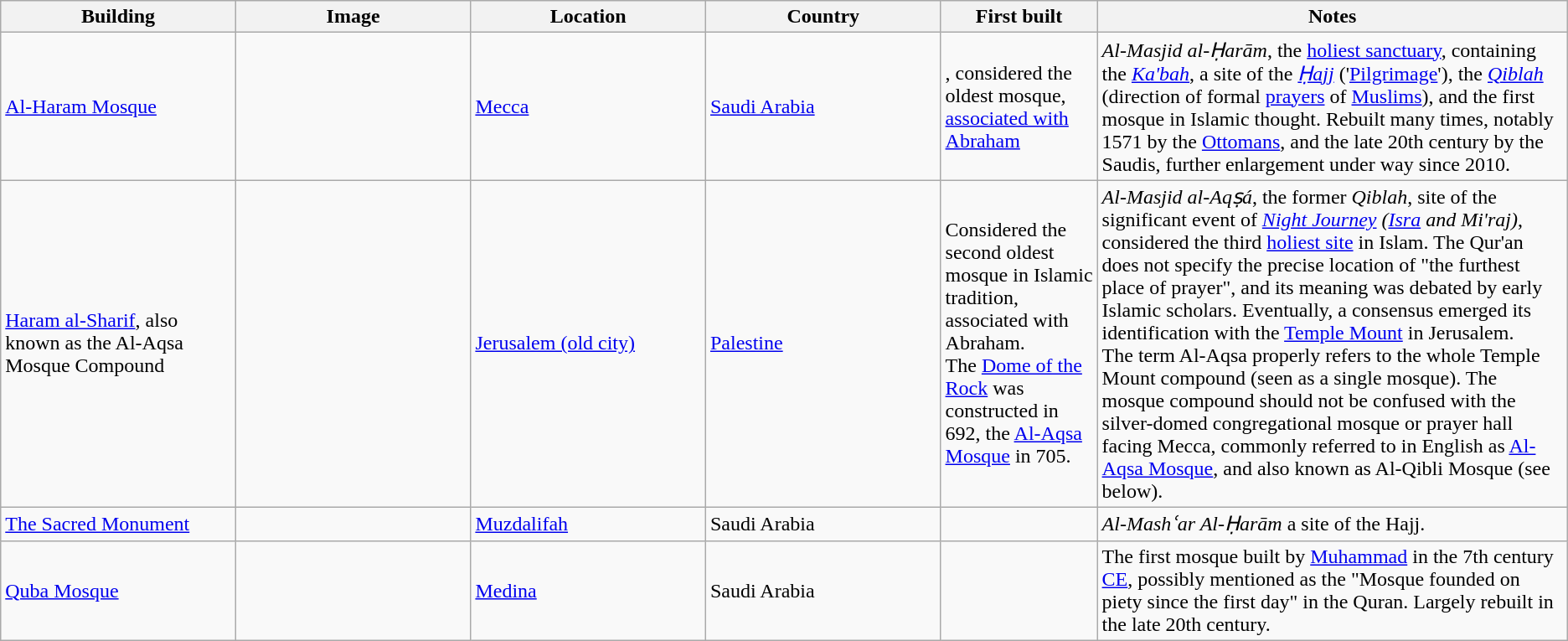<table class="wikitable sortable">
<tr>
<th style="width:15%">Building</th>
<th class="unsortable"; style="width:15%">Image</th>
<th style="width:15%">Location</th>
<th style="width:15%">Country</th>
<th style="width:10%">First built</th>
<th class="unsortable"; style="width:30%">Notes</th>
</tr>
<tr>
<td><a href='#'>Al-Haram Mosque</a></td>
<td></td>
<td><a href='#'>Mecca</a></td>
<td><a href='#'>Saudi Arabia</a></td>
<td>, considered the oldest mosque, <a href='#'>associated with Abraham</a></td>
<td><em>Al-Masjid al-Ḥarām</em>, the <a href='#'>holiest sanctuary</a>, containing the <em><a href='#'>Ka'bah</a></em>, a site of the <em><a href='#'>Ḥajj</a></em> ('<a href='#'>Pilgrimage</a>'), the <em><a href='#'>Qiblah</a></em> (direction of formal <a href='#'>prayers</a> of <a href='#'>Muslims</a>), and the first mosque in Islamic thought. Rebuilt many times, notably 1571 by the <a href='#'>Ottomans</a>, and the late 20th century by the Saudis, further enlargement under way since 2010.</td>
</tr>
<tr>
<td><a href='#'>Haram al-Sharif</a>, also known as the Al-Aqsa Mosque Compound</td>
<td></td>
<td><a href='#'>Jerusalem (old city)</a></td>
<td><a href='#'>Palestine</a></td>
<td>Considered the second oldest mosque in Islamic tradition, associated with Abraham.<br>The <a href='#'>Dome of the Rock</a> was constructed in 692, the <a href='#'>Al-Aqsa Mosque</a> in 705.</td>
<td><em>Al-Masjid al-Aqṣá</em>, the former <em>Qiblah</em>, site of the significant event of <a href='#'><em>Night Journey</em></a> <em>(<a href='#'>Isra</a> and Mi'raj)</em>, considered the third <a href='#'>holiest site</a> in Islam. The Qur'an does not specify the precise location of "the furthest place of prayer", and its meaning was debated by early Islamic scholars. Eventually, a consensus emerged its identification with the <a href='#'>Temple Mount</a> in Jerusalem.<br>The term Al-Aqsa properly refers to the whole Temple Mount compound (seen as a single mosque). The mosque compound should not be confused with the silver-domed congregational mosque or prayer hall facing Mecca, commonly referred to in English as <a href='#'>Al-Aqsa Mosque</a>, and also known as Al-Qibli Mosque (see below).</td>
</tr>
<tr>
<td><a href='#'>The Sacred Monument</a></td>
<td></td>
<td><a href='#'>Muzdalifah</a></td>
<td>Saudi Arabia</td>
<td></td>
<td><em>Al-Mashʿar Al-Ḥarām</em> a site of the Hajj.</td>
</tr>
<tr>
<td><a href='#'>Quba Mosque</a></td>
<td></td>
<td><a href='#'>Medina</a></td>
<td>Saudi Arabia</td>
<td></td>
<td>The first mosque built by <a href='#'>Muhammad</a> in the 7th century <a href='#'>CE</a>, possibly mentioned as the "Mosque founded on piety since the first day" in the Quran. Largely rebuilt in the late 20th century.</td>
</tr>
</table>
